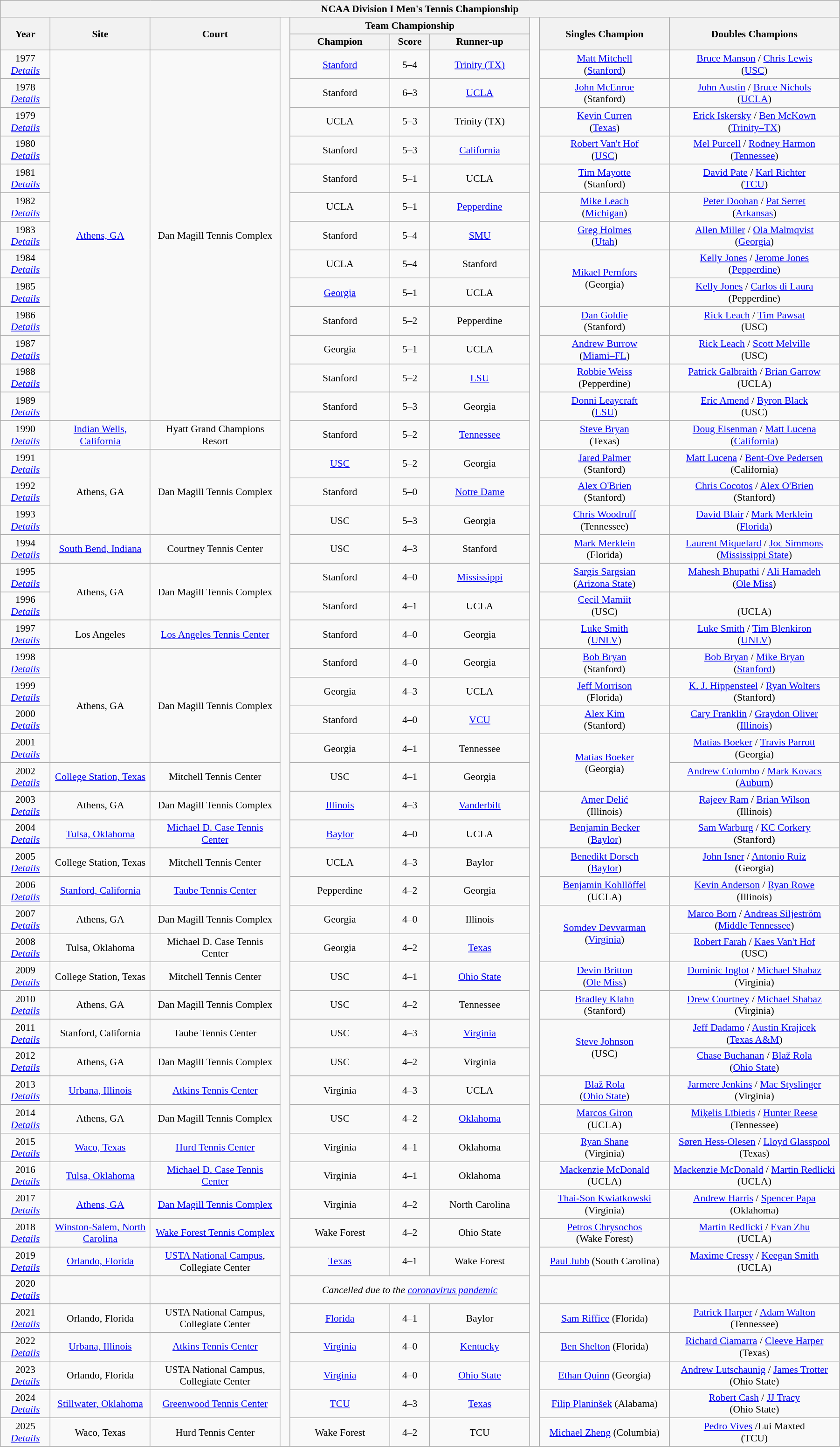<table class="wikitable" style="font-size:90%; width: 95%; text-align: center;">
<tr>
<th colspan=15>NCAA Division I Men's Tennis Championship</th>
</tr>
<tr>
<th rowspan="2" style="width:5%;">Year</th>
<th rowspan="2" style="width:10%;">Site</th>
<th rowspan="2" style="width:13%;">Court</th>
<td style="width:1%;" rowspan="51"></td>
<th colspan=3>Team Championship</th>
<td style="width:1%;" rowspan="51"></td>
<th rowspan="2" style="width:13%;">Singles Champion</th>
<th rowspan="2" style="width:17%;">Doubles Champions</th>
</tr>
<tr>
<th width=10%>Champion</th>
<th width=4%>Score</th>
<th width=10%>Runner-up</th>
</tr>
<tr>
<td>1977<br><em><a href='#'>Details</a></em></td>
<td rowspan="13"><a href='#'>Athens, GA</a></td>
<td rowspan="13">Dan Magill Tennis Complex</td>
<td><a href='#'>Stanford</a></td>
<td>5–4</td>
<td><a href='#'>Trinity (TX)</a></td>
<td><a href='#'>Matt Mitchell</a><br>(<a href='#'>Stanford</a>)</td>
<td><a href='#'>Bruce Manson</a> / <a href='#'>Chris Lewis</a><br>(<a href='#'>USC</a>)</td>
</tr>
<tr>
<td>1978<br><em><a href='#'>Details</a></em></td>
<td>Stanford</td>
<td>6–3</td>
<td><a href='#'>UCLA</a></td>
<td><a href='#'>John McEnroe</a><br>(Stanford)</td>
<td><a href='#'>John Austin</a> / <a href='#'>Bruce Nichols</a><br>(<a href='#'>UCLA</a>)</td>
</tr>
<tr>
<td>1979<br><em><a href='#'>Details</a></em></td>
<td>UCLA</td>
<td>5–3</td>
<td>Trinity (TX)</td>
<td><a href='#'>Kevin Curren</a><br>(<a href='#'>Texas</a>)</td>
<td><a href='#'>Erick Iskersky</a> / <a href='#'>Ben McKown</a><br>(<a href='#'>Trinity–TX</a>)</td>
</tr>
<tr>
<td>1980<br><em><a href='#'>Details</a></em></td>
<td>Stanford</td>
<td>5–3</td>
<td><a href='#'>California</a></td>
<td><a href='#'>Robert Van't Hof</a><br>(<a href='#'>USC</a>)</td>
<td><a href='#'>Mel Purcell</a> / <a href='#'>Rodney Harmon</a><br>(<a href='#'>Tennessee</a>)</td>
</tr>
<tr>
<td>1981<br><em><a href='#'>Details</a></em></td>
<td>Stanford</td>
<td>5–1</td>
<td>UCLA</td>
<td><a href='#'>Tim Mayotte</a><br>(Stanford)</td>
<td><a href='#'>David Pate</a> / <a href='#'>Karl Richter</a><br>(<a href='#'>TCU</a>)</td>
</tr>
<tr>
<td>1982<br><em><a href='#'>Details</a></em></td>
<td>UCLA</td>
<td>5–1</td>
<td><a href='#'>Pepperdine</a></td>
<td><a href='#'>Mike Leach</a><br>(<a href='#'>Michigan</a>)</td>
<td><a href='#'>Peter Doohan</a> / <a href='#'>Pat Serret</a><br>(<a href='#'>Arkansas</a>)</td>
</tr>
<tr>
<td>1983<br><em><a href='#'>Details</a></em></td>
<td>Stanford</td>
<td>5–4</td>
<td><a href='#'>SMU</a></td>
<td><a href='#'>Greg Holmes</a><br>(<a href='#'>Utah</a>)</td>
<td><a href='#'>Allen Miller</a> / <a href='#'>Ola Malmqvist</a><br>(<a href='#'>Georgia</a>)</td>
</tr>
<tr>
<td>1984<br><em><a href='#'>Details</a></em></td>
<td>UCLA</td>
<td>5–4</td>
<td>Stanford</td>
<td rowspan="2"><a href='#'>Mikael Pernfors</a><br>(Georgia)</td>
<td><a href='#'>Kelly Jones</a> / <a href='#'>Jerome Jones</a><br>(<a href='#'>Pepperdine</a>)</td>
</tr>
<tr>
<td>1985<br><em><a href='#'>Details</a></em></td>
<td><a href='#'>Georgia</a></td>
<td>5–1</td>
<td>UCLA</td>
<td><a href='#'>Kelly Jones</a>  / <a href='#'>Carlos di Laura</a><br>(Pepperdine)</td>
</tr>
<tr>
<td>1986<br><em><a href='#'>Details</a></em></td>
<td>Stanford</td>
<td>5–2</td>
<td>Pepperdine</td>
<td><a href='#'>Dan Goldie</a><br>(Stanford)</td>
<td><a href='#'>Rick Leach</a> / <a href='#'>Tim Pawsat</a><br>(USC)</td>
</tr>
<tr>
<td>1987<br><em><a href='#'>Details</a></em></td>
<td>Georgia</td>
<td>5–1</td>
<td>UCLA</td>
<td><a href='#'>Andrew Burrow</a><br>(<a href='#'>Miami–FL</a>)</td>
<td><a href='#'>Rick Leach</a> / <a href='#'>Scott Melville</a><br>(USC)</td>
</tr>
<tr>
<td>1988<br><em><a href='#'>Details</a></em></td>
<td>Stanford</td>
<td>5–2</td>
<td><a href='#'>LSU</a></td>
<td><a href='#'>Robbie Weiss</a><br>(Pepperdine)</td>
<td><a href='#'>Patrick Galbraith</a> / <a href='#'>Brian Garrow</a><br>(UCLA)</td>
</tr>
<tr>
<td>1989<br><em><a href='#'>Details</a></em></td>
<td>Stanford</td>
<td>5–3</td>
<td>Georgia</td>
<td><a href='#'>Donni Leaycraft</a><br>(<a href='#'>LSU</a>)</td>
<td><a href='#'>Eric Amend</a> / <a href='#'>Byron Black</a><br>(USC)</td>
</tr>
<tr>
<td>1990<br><em><a href='#'>Details</a></em></td>
<td><a href='#'>Indian Wells, California</a></td>
<td>Hyatt Grand Champions Resort</td>
<td>Stanford</td>
<td>5–2</td>
<td><a href='#'>Tennessee</a></td>
<td><a href='#'>Steve Bryan</a><br>(Texas)</td>
<td><a href='#'>Doug Eisenman</a> / <a href='#'>Matt Lucena</a><br>(<a href='#'>California</a>)</td>
</tr>
<tr>
<td>1991<br><em><a href='#'>Details</a></em></td>
<td rowspan="3">Athens, GA</td>
<td rowspan="3">Dan Magill Tennis Complex</td>
<td><a href='#'>USC</a></td>
<td>5–2</td>
<td>Georgia</td>
<td><a href='#'>Jared Palmer</a><br>(Stanford)</td>
<td><a href='#'>Matt Lucena</a> / <a href='#'>Bent-Ove Pedersen</a><br>(California)</td>
</tr>
<tr>
<td>1992<br><em><a href='#'>Details</a></em></td>
<td>Stanford</td>
<td>5–0</td>
<td><a href='#'>Notre Dame</a></td>
<td><a href='#'>Alex O'Brien</a><br>(Stanford)</td>
<td><a href='#'>Chris Cocotos</a> / <a href='#'>Alex O'Brien</a><br>(Stanford)</td>
</tr>
<tr>
<td>1993<br><em><a href='#'>Details</a></em></td>
<td>USC</td>
<td>5–3</td>
<td>Georgia</td>
<td><a href='#'>Chris Woodruff</a><br>(Tennessee)</td>
<td><a href='#'>David Blair</a> / <a href='#'>Mark Merklein</a><br>(<a href='#'>Florida</a>)</td>
</tr>
<tr>
<td>1994<br><em><a href='#'>Details</a></em></td>
<td><a href='#'>South Bend, Indiana</a></td>
<td>Courtney Tennis Center</td>
<td>USC</td>
<td>4–3</td>
<td>Stanford</td>
<td><a href='#'>Mark Merklein</a><br>(Florida)</td>
<td><a href='#'>Laurent Miquelard</a> / <a href='#'>Joc Simmons</a><br>(<a href='#'>Mississippi State</a>)</td>
</tr>
<tr>
<td>1995<br><em><a href='#'>Details</a></em></td>
<td rowspan="2">Athens, GA</td>
<td rowspan="2">Dan Magill Tennis Complex</td>
<td>Stanford</td>
<td>4–0</td>
<td><a href='#'>Mississippi</a></td>
<td><a href='#'>Sargis Sargsian</a><br>(<a href='#'>Arizona State</a>)</td>
<td><a href='#'>Mahesh Bhupathi</a> / <a href='#'>Ali Hamadeh</a><br>(<a href='#'>Ole Miss</a>)</td>
</tr>
<tr>
<td>1996<br><em><a href='#'>Details</a></em></td>
<td>Stanford</td>
<td>4–1</td>
<td>UCLA</td>
<td><a href='#'>Cecil Mamiit</a><br>(USC)</td>
<td><br>(UCLA)</td>
</tr>
<tr>
<td>1997<br><em><a href='#'>Details</a></em></td>
<td>Los Angeles</td>
<td><a href='#'>Los Angeles Tennis Center</a></td>
<td>Stanford</td>
<td>4–0</td>
<td>Georgia</td>
<td><a href='#'>Luke Smith</a><br>(<a href='#'>UNLV</a>)</td>
<td><a href='#'>Luke Smith</a> / <a href='#'>Tim Blenkiron</a><br>(<a href='#'>UNLV</a>)</td>
</tr>
<tr>
<td>1998<br><em><a href='#'>Details</a></em></td>
<td rowspan="4">Athens, GA</td>
<td rowspan="4">Dan Magill Tennis Complex</td>
<td>Stanford</td>
<td>4–0</td>
<td>Georgia</td>
<td><a href='#'>Bob Bryan</a><br>(Stanford)</td>
<td><a href='#'>Bob Bryan</a> / <a href='#'>Mike Bryan</a><br>(<a href='#'>Stanford</a>)</td>
</tr>
<tr>
<td>1999<br><em><a href='#'>Details</a></em></td>
<td>Georgia</td>
<td>4–3</td>
<td>UCLA</td>
<td><a href='#'>Jeff Morrison</a><br>(Florida)</td>
<td><a href='#'>K. J. Hippensteel</a> / <a href='#'>Ryan Wolters</a><br>(Stanford)</td>
</tr>
<tr>
<td>2000<br><em><a href='#'>Details</a></em></td>
<td>Stanford</td>
<td>4–0</td>
<td><a href='#'>VCU</a></td>
<td><a href='#'>Alex Kim</a><br>(Stanford)</td>
<td><a href='#'>Cary Franklin</a> / <a href='#'>Graydon Oliver</a><br>(<a href='#'>Illinois</a>)</td>
</tr>
<tr>
<td>2001<br><em><a href='#'>Details</a></em></td>
<td>Georgia</td>
<td>4–1</td>
<td>Tennessee</td>
<td rowspan="2"><a href='#'>Matías Boeker</a><br>(Georgia)</td>
<td><a href='#'>Matías Boeker</a> / <a href='#'>Travis Parrott</a><br>(Georgia)</td>
</tr>
<tr>
<td>2002<br><em><a href='#'>Details</a></em></td>
<td><a href='#'>College Station, Texas</a></td>
<td>Mitchell Tennis Center</td>
<td>USC</td>
<td>4–1</td>
<td>Georgia</td>
<td><a href='#'>Andrew Colombo</a> / <a href='#'>Mark Kovacs</a><br>(<a href='#'>Auburn</a>)</td>
</tr>
<tr>
<td>2003<br><em><a href='#'>Details</a></em></td>
<td>Athens, GA</td>
<td>Dan Magill Tennis Complex</td>
<td><a href='#'>Illinois</a></td>
<td>4–3</td>
<td><a href='#'>Vanderbilt</a></td>
<td><a href='#'>Amer Delić</a><br>(Illinois)</td>
<td><a href='#'>Rajeev Ram</a> / <a href='#'>Brian Wilson</a><br>(Illinois)</td>
</tr>
<tr>
<td>2004<br><em><a href='#'>Details</a></em></td>
<td><a href='#'>Tulsa, Oklahoma</a></td>
<td><a href='#'>Michael D. Case Tennis Center</a></td>
<td><a href='#'>Baylor</a></td>
<td>4–0</td>
<td>UCLA</td>
<td><a href='#'>Benjamin Becker</a><br>(<a href='#'>Baylor</a>)</td>
<td><a href='#'>Sam Warburg</a> / <a href='#'>KC Corkery</a><br>(Stanford)</td>
</tr>
<tr>
<td>2005<br><em><a href='#'>Details</a></em></td>
<td>College Station, Texas</td>
<td>Mitchell Tennis Center</td>
<td>UCLA</td>
<td>4–3</td>
<td>Baylor</td>
<td><a href='#'>Benedikt Dorsch</a><br>(<a href='#'>Baylor</a>)</td>
<td><a href='#'>John Isner</a> / <a href='#'>Antonio Ruiz</a><br>(Georgia)</td>
</tr>
<tr>
<td>2006<br><em><a href='#'>Details</a></em></td>
<td><a href='#'>Stanford, California</a></td>
<td><a href='#'>Taube Tennis Center</a></td>
<td>Pepperdine</td>
<td>4–2</td>
<td>Georgia</td>
<td><a href='#'>Benjamin Kohllöffel</a><br>(UCLA)</td>
<td><a href='#'>Kevin Anderson</a> / <a href='#'>Ryan Rowe</a><br>(Illinois)</td>
</tr>
<tr>
<td>2007<br><em><a href='#'>Details</a></em></td>
<td>Athens, GA</td>
<td>Dan Magill Tennis Complex</td>
<td>Georgia</td>
<td>4–0</td>
<td>Illinois</td>
<td rowspan="2"><a href='#'>Somdev Devvarman</a><br>(<a href='#'>Virginia</a>)</td>
<td><a href='#'>Marco Born</a> / <a href='#'>Andreas Siljeström</a><br>(<a href='#'>Middle Tennessee</a>)</td>
</tr>
<tr>
<td>2008<br><em><a href='#'>Details</a></em></td>
<td>Tulsa, Oklahoma</td>
<td>Michael D. Case Tennis Center</td>
<td>Georgia</td>
<td>4–2</td>
<td><a href='#'>Texas</a></td>
<td><a href='#'>Robert Farah</a> / <a href='#'>Kaes Van't Hof</a><br>(USC)</td>
</tr>
<tr>
<td>2009<br><em><a href='#'>Details</a></em></td>
<td>College Station, Texas</td>
<td>Mitchell Tennis Center</td>
<td>USC</td>
<td>4–1</td>
<td><a href='#'>Ohio State</a></td>
<td><a href='#'>Devin Britton</a><br>(<a href='#'>Ole Miss</a>)</td>
<td><a href='#'>Dominic Inglot</a> / <a href='#'>Michael Shabaz</a><br>(Virginia)</td>
</tr>
<tr>
<td>2010<br><em><a href='#'>Details</a></em></td>
<td>Athens, GA</td>
<td>Dan Magill Tennis Complex</td>
<td>USC</td>
<td>4–2</td>
<td>Tennessee</td>
<td><a href='#'>Bradley Klahn</a><br>(Stanford)</td>
<td><a href='#'>Drew Courtney</a> / <a href='#'>Michael Shabaz</a><br>(Virginia)</td>
</tr>
<tr>
<td>2011<br><em><a href='#'>Details</a></em></td>
<td>Stanford, California</td>
<td>Taube Tennis Center</td>
<td>USC</td>
<td>4–3</td>
<td><a href='#'>Virginia</a></td>
<td rowspan="2"><a href='#'>Steve Johnson</a><br>(USC)</td>
<td><a href='#'>Jeff Dadamo</a> / <a href='#'>Austin Krajicek</a><br>(<a href='#'>Texas A&M</a>)</td>
</tr>
<tr>
<td>2012<br><em><a href='#'>Details</a></em></td>
<td>Athens, GA</td>
<td>Dan Magill Tennis Complex</td>
<td>USC</td>
<td>4–2</td>
<td>Virginia</td>
<td><a href='#'>Chase Buchanan</a> / <a href='#'>Blaž Rola</a><br>(<a href='#'>Ohio State</a>)</td>
</tr>
<tr>
<td>2013<br><em><a href='#'>Details</a></em></td>
<td><a href='#'>Urbana, Illinois</a></td>
<td><a href='#'>Atkins Tennis Center</a></td>
<td>Virginia</td>
<td>4–3</td>
<td>UCLA</td>
<td><a href='#'>Blaž Rola</a><br>(<a href='#'>Ohio State</a>)</td>
<td><a href='#'>Jarmere Jenkins</a> / <a href='#'>Mac Styslinger</a><br>(Virginia)</td>
</tr>
<tr>
<td>2014<br><em><a href='#'>Details</a></em></td>
<td>Athens, GA</td>
<td>Dan Magill Tennis Complex</td>
<td>USC</td>
<td>4–2</td>
<td><a href='#'>Oklahoma</a></td>
<td><a href='#'>Marcos Giron</a><br>(UCLA)</td>
<td><a href='#'>Miķelis Lībietis</a> / <a href='#'>Hunter Reese</a><br>(Tennessee)</td>
</tr>
<tr>
<td>2015<br><em><a href='#'>Details</a></em></td>
<td><a href='#'>Waco, Texas</a></td>
<td><a href='#'>Hurd Tennis Center</a></td>
<td>Virginia</td>
<td>4–1</td>
<td>Oklahoma</td>
<td><a href='#'>Ryan Shane</a><br>(Virginia)</td>
<td><a href='#'>Søren Hess-Olesen</a> / <a href='#'>Lloyd Glasspool</a><br>(Texas)</td>
</tr>
<tr>
<td>2016<br><em><a href='#'>Details</a></em></td>
<td><a href='#'>Tulsa, Oklahoma</a></td>
<td><a href='#'>Michael D. Case Tennis Center</a></td>
<td>Virginia</td>
<td>4–1</td>
<td>Oklahoma</td>
<td><a href='#'>Mackenzie McDonald</a><br>(UCLA)</td>
<td><a href='#'>Mackenzie McDonald</a> / <a href='#'>Martin Redlicki</a><br>(UCLA)</td>
</tr>
<tr>
<td>2017<br><em><a href='#'>Details</a></em></td>
<td><a href='#'>Athens, GA</a></td>
<td><a href='#'>Dan Magill Tennis Complex</a></td>
<td>Virginia</td>
<td>4–2</td>
<td>North Carolina</td>
<td><a href='#'>Thai-Son Kwiatkowski</a><br>(Virginia)</td>
<td><a href='#'>Andrew Harris</a> / <a href='#'>Spencer Papa</a><br>(Oklahoma)</td>
</tr>
<tr>
<td>2018<br><em><a href='#'>Details</a></em></td>
<td><a href='#'>Winston-Salem, North Carolina</a></td>
<td><a href='#'>Wake Forest Tennis Complex</a></td>
<td>Wake Forest</td>
<td>4–2</td>
<td>Ohio State</td>
<td><a href='#'>Petros Chrysochos</a><br>(Wake Forest)</td>
<td><a href='#'>Martin Redlicki</a> / <a href='#'>Evan Zhu</a><br>(UCLA)</td>
</tr>
<tr>
<td>2019<br><em><a href='#'>Details</a></em></td>
<td><a href='#'>Orlando, Florida</a></td>
<td><a href='#'>USTA National Campus</a>, Collegiate Center</td>
<td><a href='#'>Texas</a></td>
<td>4–1</td>
<td>Wake Forest</td>
<td><a href='#'>Paul Jubb</a> (South Carolina)</td>
<td><a href='#'>Maxime Cressy</a> / <a href='#'>Keegan Smith</a><br>(UCLA)</td>
</tr>
<tr>
<td>2020<br><em><a href='#'>Details</a></em></td>
<td></td>
<td></td>
<td colspan=3 align=center><em>Cancelled due to the <a href='#'>coronavirus pandemic</a></em></td>
<td></td>
<td></td>
</tr>
<tr>
<td>2021<br><em><a href='#'>Details</a></em></td>
<td>Orlando, Florida</td>
<td>USTA National Campus, Collegiate Center</td>
<td><a href='#'>Florida</a></td>
<td>4–1</td>
<td>Baylor</td>
<td><a href='#'>Sam Riffice</a> (Florida)</td>
<td><a href='#'>Patrick Harper</a> / <a href='#'>Adam Walton</a><br>(Tennessee)</td>
</tr>
<tr>
<td>2022<br><em><a href='#'>Details</a></em></td>
<td><a href='#'>Urbana, Illinois</a></td>
<td><a href='#'>Atkins Tennis Center</a></td>
<td><a href='#'>Virginia</a></td>
<td>4–0</td>
<td><a href='#'>Kentucky</a></td>
<td><a href='#'>Ben Shelton</a> (Florida)</td>
<td><a href='#'>Richard Ciamarra</a> / <a href='#'>Cleeve Harper</a><br>(Texas)</td>
</tr>
<tr>
<td>2023<br><em><a href='#'>Details</a></em></td>
<td>Orlando, Florida</td>
<td>USTA National Campus, Collegiate Center</td>
<td><a href='#'>Virginia</a></td>
<td>4–0</td>
<td><a href='#'>Ohio State</a></td>
<td><a href='#'>Ethan Quinn</a> (Georgia)</td>
<td><a href='#'>Andrew Lutschaunig</a> / <a href='#'>James Trotter</a><br>(Ohio State)</td>
</tr>
<tr>
<td>2024<br><em><a href='#'>Details</a></em></td>
<td><a href='#'>Stillwater, Oklahoma</a></td>
<td><a href='#'>Greenwood Tennis Center</a></td>
<td><a href='#'>TCU</a></td>
<td>4–3</td>
<td><a href='#'>Texas</a></td>
<td><a href='#'>Filip Planinšek</a> (Alabama)</td>
<td><a href='#'>Robert Cash</a> / <a href='#'>JJ Tracy</a><br>(Ohio State)</td>
</tr>
<tr>
<td>2025<br><em><a href='#'>Details</a></em></td>
<td>Waco, Texas</td>
<td>Hurd Tennis Center</td>
<td>Wake Forest</td>
<td>4–2</td>
<td>TCU</td>
<td><a href='#'>Michael Zheng</a> (Columbia)</td>
<td><a href='#'>Pedro Vives</a> /Lui Maxted <br>(TCU)</td>
</tr>
</table>
